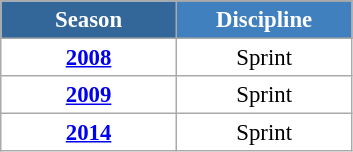<table class="wikitable" style="font-size:95%; text-align:center; border:grey solid 1px; border-collapse:collapse; background:#ffffff;">
<tr style="background-color:#369; color:white;">
<td rowspan="2" colspan="1" style="width:110px"><strong>Season</strong></td>
</tr>
<tr style="background-color:#4180be; color:white;">
<td style="width:110px"><strong>Discipline</strong></td>
</tr>
<tr>
<td align=center><strong><a href='#'>2008</a></strong></td>
<td align=center>Sprint</td>
</tr>
<tr>
<td align=center><strong><a href='#'>2009</a></strong></td>
<td align=center>Sprint</td>
</tr>
<tr>
<td align=center><strong><a href='#'>2014</a></strong></td>
<td align=center>Sprint</td>
</tr>
</table>
